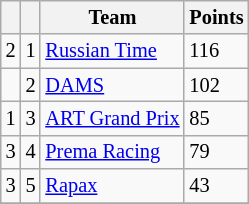<table class="wikitable" style="font-size: 85%;">
<tr>
<th></th>
<th></th>
<th>Team</th>
<th>Points</th>
</tr>
<tr>
<td> 2</td>
<td align="center">1</td>
<td> <a href='#'>Russian Time</a></td>
<td>116</td>
</tr>
<tr>
<td></td>
<td align="center">2</td>
<td> <a href='#'>DAMS</a></td>
<td>102</td>
</tr>
<tr>
<td> 1</td>
<td align="center">3</td>
<td> <a href='#'>ART Grand Prix</a></td>
<td>85</td>
</tr>
<tr>
<td> 3</td>
<td align="center">4</td>
<td> <a href='#'>Prema Racing</a></td>
<td>79</td>
</tr>
<tr>
<td> 3</td>
<td align="center">5</td>
<td> <a href='#'>Rapax</a></td>
<td>43</td>
</tr>
<tr>
</tr>
</table>
